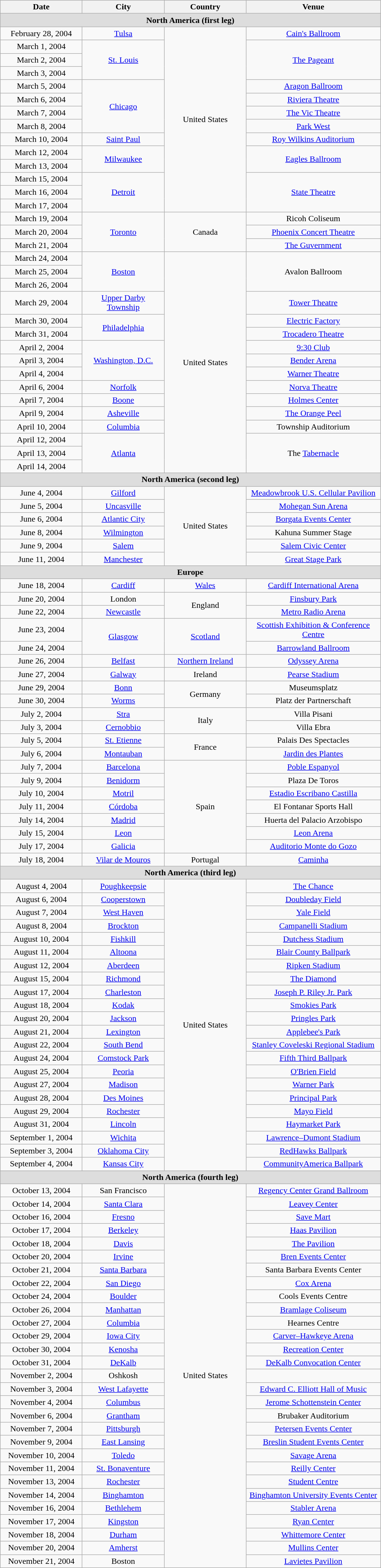<table class="wikitable" style="text-align:center;">
<tr>
<th width="150">Date</th>
<th width="150">City</th>
<th width="150">Country</th>
<th width="250">Venue</th>
</tr>
<tr style="background:#ddd;">
<td colspan="4"><strong>North America (first leg)</strong></td>
</tr>
<tr>
<td>February 28, 2004</td>
<td><a href='#'>Tulsa</a></td>
<td rowspan="14">United States</td>
<td><a href='#'>Cain's Ballroom</a></td>
</tr>
<tr>
<td>March 1, 2004</td>
<td rowspan="3"><a href='#'>St. Louis</a></td>
<td rowspan="3"><a href='#'>The Pageant</a></td>
</tr>
<tr>
<td>March 2, 2004</td>
</tr>
<tr>
<td>March 3, 2004</td>
</tr>
<tr>
<td>March 5, 2004</td>
<td rowspan="4"><a href='#'>Chicago</a></td>
<td><a href='#'>Aragon Ballroom</a></td>
</tr>
<tr>
<td>March 6, 2004</td>
<td><a href='#'>Riviera Theatre</a></td>
</tr>
<tr>
<td>March 7, 2004</td>
<td><a href='#'>The Vic Theatre</a></td>
</tr>
<tr>
<td>March 8, 2004</td>
<td><a href='#'>Park West</a></td>
</tr>
<tr>
<td>March 10, 2004</td>
<td><a href='#'>Saint Paul</a></td>
<td><a href='#'>Roy Wilkins Auditorium</a></td>
</tr>
<tr>
<td>March 12, 2004</td>
<td rowspan="2"><a href='#'>Milwaukee</a></td>
<td rowspan="2"><a href='#'>Eagles Ballroom</a></td>
</tr>
<tr>
<td>March 13, 2004</td>
</tr>
<tr>
<td>March 15, 2004</td>
<td rowspan="3"><a href='#'>Detroit</a></td>
<td rowspan="3"><a href='#'>State Theatre</a></td>
</tr>
<tr>
<td>March 16, 2004</td>
</tr>
<tr>
<td>March 17, 2004</td>
</tr>
<tr>
<td>March 19, 2004</td>
<td rowspan="3"><a href='#'>Toronto</a></td>
<td rowspan="3">Canada</td>
<td>Ricoh Coliseum</td>
</tr>
<tr>
<td>March 20, 2004</td>
<td><a href='#'>Phoenix Concert Theatre</a></td>
</tr>
<tr>
<td>March 21, 2004</td>
<td><a href='#'>The Guvernment</a></td>
</tr>
<tr>
<td>March 24, 2004</td>
<td rowspan="3"><a href='#'>Boston</a></td>
<td rowspan="16">United States</td>
<td rowspan="3">Avalon Ballroom</td>
</tr>
<tr>
<td>March 25, 2004</td>
</tr>
<tr>
<td>March 26, 2004</td>
</tr>
<tr>
<td>March 29, 2004</td>
<td><a href='#'>Upper Darby Township</a></td>
<td><a href='#'>Tower Theatre</a></td>
</tr>
<tr>
<td>March 30, 2004</td>
<td rowspan="2"><a href='#'>Philadelphia</a></td>
<td><a href='#'>Electric Factory</a></td>
</tr>
<tr>
<td>March 31, 2004</td>
<td><a href='#'>Trocadero Theatre</a></td>
</tr>
<tr>
<td>April 2, 2004</td>
<td rowspan="3"><a href='#'>Washington, D.C.</a></td>
<td><a href='#'>9:30 Club</a></td>
</tr>
<tr>
<td>April 3, 2004</td>
<td><a href='#'>Bender Arena</a></td>
</tr>
<tr>
<td>April 4, 2004</td>
<td><a href='#'>Warner Theatre</a></td>
</tr>
<tr>
<td>April 6, 2004</td>
<td><a href='#'>Norfolk</a></td>
<td><a href='#'>Norva Theatre</a></td>
</tr>
<tr>
<td>April 7, 2004</td>
<td><a href='#'>Boone</a></td>
<td><a href='#'>Holmes Center</a></td>
</tr>
<tr>
<td>April 9, 2004</td>
<td><a href='#'>Asheville</a></td>
<td><a href='#'>The Orange Peel</a></td>
</tr>
<tr>
<td>April 10, 2004</td>
<td><a href='#'>Columbia</a></td>
<td>Township Auditorium</td>
</tr>
<tr>
<td>April 12, 2004</td>
<td rowspan="3"><a href='#'>Atlanta</a></td>
<td rowspan="3">The <a href='#'>Tabernacle</a></td>
</tr>
<tr>
<td>April 13, 2004</td>
</tr>
<tr>
<td>April 14, 2004</td>
</tr>
<tr style="background:#ddd;">
<td colspan="6"><strong>North America (second leg)</strong></td>
</tr>
<tr>
<td>June 4, 2004</td>
<td><a href='#'>Gilford</a></td>
<td rowspan="6">United States</td>
<td><a href='#'>Meadowbrook U.S. Cellular Pavilion</a></td>
</tr>
<tr>
<td>June 5, 2004</td>
<td><a href='#'>Uncasville</a></td>
<td><a href='#'>Mohegan Sun Arena</a></td>
</tr>
<tr>
<td>June 6, 2004</td>
<td><a href='#'>Atlantic City</a></td>
<td><a href='#'>Borgata Events Center</a></td>
</tr>
<tr>
<td>June 8, 2004</td>
<td><a href='#'>Wilmington</a></td>
<td>Kahuna Summer Stage</td>
</tr>
<tr>
<td>June 9, 2004</td>
<td><a href='#'>Salem</a></td>
<td><a href='#'>Salem Civic Center</a></td>
</tr>
<tr>
<td>June 11, 2004</td>
<td><a href='#'>Manchester</a></td>
<td><a href='#'>Great Stage Park</a></td>
</tr>
<tr style="background:#ddd;">
<td colspan="4"><strong>Europe</strong></td>
</tr>
<tr>
<td>June 18, 2004</td>
<td><a href='#'>Cardiff</a></td>
<td><a href='#'>Wales</a></td>
<td><a href='#'>Cardiff International Arena</a></td>
</tr>
<tr>
<td>June 20, 2004</td>
<td>London</td>
<td rowspan="2">England</td>
<td><a href='#'>Finsbury Park</a></td>
</tr>
<tr>
<td>June 22, 2004</td>
<td><a href='#'>Newcastle</a></td>
<td><a href='#'>Metro Radio Arena</a></td>
</tr>
<tr>
<td>June 23, 2004</td>
<td rowspan="2"><a href='#'>Glasgow</a></td>
<td rowspan="2"><a href='#'>Scotland</a></td>
<td><a href='#'>Scottish Exhibition & Conference Centre</a></td>
</tr>
<tr>
<td>June 24, 2004</td>
<td><a href='#'>Barrowland Ballroom</a></td>
</tr>
<tr>
<td>June 26, 2004</td>
<td><a href='#'>Belfast</a></td>
<td><a href='#'>Northern Ireland</a></td>
<td><a href='#'>Odyssey Arena</a></td>
</tr>
<tr>
<td>June 27, 2004</td>
<td><a href='#'>Galway</a></td>
<td>Ireland</td>
<td><a href='#'>Pearse Stadium</a></td>
</tr>
<tr>
<td>June 29, 2004</td>
<td><a href='#'>Bonn</a></td>
<td rowspan="2">Germany</td>
<td>Museumsplatz</td>
</tr>
<tr>
<td>June 30, 2004</td>
<td><a href='#'>Worms</a></td>
<td>Platz der Partnerschaft</td>
</tr>
<tr>
<td>July 2, 2004</td>
<td><a href='#'>Stra</a></td>
<td rowspan="2">Italy</td>
<td>Villa Pisani</td>
</tr>
<tr>
<td>July 3, 2004</td>
<td><a href='#'>Cernobbio</a></td>
<td>Villa Ebra</td>
</tr>
<tr>
<td>July 5, 2004</td>
<td><a href='#'>St. Etienne</a></td>
<td rowspan="2">France</td>
<td>Palais Des Spectacles</td>
</tr>
<tr>
<td>July 6, 2004</td>
<td><a href='#'>Montauban</a></td>
<td><a href='#'>Jardin des Plantes</a></td>
</tr>
<tr>
<td>July 7, 2004</td>
<td><a href='#'>Barcelona</a></td>
<td rowspan="7">Spain</td>
<td><a href='#'>Poble Espanyol</a></td>
</tr>
<tr>
<td>July 9, 2004</td>
<td><a href='#'>Benidorm</a></td>
<td>Plaza De Toros</td>
</tr>
<tr>
<td>July 10, 2004</td>
<td><a href='#'>Motril</a></td>
<td><a href='#'>Estadio Escribano Castilla</a></td>
</tr>
<tr>
<td>July 11, 2004</td>
<td><a href='#'>Córdoba</a></td>
<td>El Fontanar Sports Hall</td>
</tr>
<tr>
<td>July 14, 2004</td>
<td><a href='#'>Madrid</a></td>
<td>Huerta del Palacio Arzobispo</td>
</tr>
<tr>
<td>July 15, 2004</td>
<td><a href='#'>Leon</a></td>
<td><a href='#'>Leon Arena</a></td>
</tr>
<tr>
<td>July 17, 2004</td>
<td><a href='#'>Galicia</a></td>
<td><a href='#'>Auditorio Monte do Gozo</a></td>
</tr>
<tr>
<td>July 18, 2004</td>
<td><a href='#'>Vilar de Mouros</a></td>
<td>Portugal</td>
<td><a href='#'>Caminha</a></td>
</tr>
<tr style="background:#ddd;">
<td colspan="4"><strong>North America (third leg)</strong></td>
</tr>
<tr>
<td>August 4, 2004</td>
<td><a href='#'>Poughkeepsie</a></td>
<td rowspan="22">United States</td>
<td><a href='#'>The Chance</a></td>
</tr>
<tr>
<td>August 6, 2004</td>
<td><a href='#'>Cooperstown</a></td>
<td><a href='#'>Doubleday Field</a></td>
</tr>
<tr>
<td>August 7, 2004</td>
<td><a href='#'>West Haven</a></td>
<td><a href='#'>Yale Field</a></td>
</tr>
<tr>
<td>August 8, 2004</td>
<td><a href='#'>Brockton</a></td>
<td><a href='#'>Campanelli Stadium</a></td>
</tr>
<tr>
<td>August 10, 2004</td>
<td><a href='#'>Fishkill</a></td>
<td><a href='#'>Dutchess Stadium</a></td>
</tr>
<tr>
<td>August 11, 2004</td>
<td><a href='#'>Altoona</a></td>
<td><a href='#'>Blair County Ballpark</a></td>
</tr>
<tr>
<td>August 12, 2004</td>
<td><a href='#'>Aberdeen</a></td>
<td><a href='#'>Ripken Stadium</a></td>
</tr>
<tr>
<td>August 15, 2004</td>
<td><a href='#'>Richmond</a></td>
<td><a href='#'>The Diamond</a></td>
</tr>
<tr>
<td>August 17, 2004</td>
<td><a href='#'>Charleston</a></td>
<td><a href='#'>Joseph P. Riley Jr. Park</a></td>
</tr>
<tr>
<td>August 18, 2004</td>
<td><a href='#'>Kodak</a></td>
<td><a href='#'>Smokies Park</a></td>
</tr>
<tr>
<td>August 20, 2004</td>
<td><a href='#'>Jackson</a></td>
<td><a href='#'>Pringles Park</a></td>
</tr>
<tr>
<td>August 21, 2004</td>
<td><a href='#'>Lexington</a></td>
<td><a href='#'>Applebee's Park</a></td>
</tr>
<tr>
<td>August 22, 2004</td>
<td><a href='#'>South Bend</a></td>
<td><a href='#'>Stanley Coveleski Regional Stadium</a></td>
</tr>
<tr>
<td>August 24, 2004</td>
<td><a href='#'>Comstock Park</a></td>
<td><a href='#'>Fifth Third Ballpark</a></td>
</tr>
<tr>
<td>August 25, 2004</td>
<td><a href='#'>Peoria</a></td>
<td><a href='#'>O'Brien Field</a></td>
</tr>
<tr>
<td>August 27, 2004</td>
<td><a href='#'>Madison</a></td>
<td><a href='#'>Warner Park</a></td>
</tr>
<tr>
<td>August 28, 2004</td>
<td><a href='#'>Des Moines</a></td>
<td><a href='#'>Principal Park</a></td>
</tr>
<tr>
<td>August 29, 2004</td>
<td><a href='#'>Rochester</a></td>
<td><a href='#'>Mayo Field</a></td>
</tr>
<tr>
<td>August 31, 2004</td>
<td><a href='#'>Lincoln</a></td>
<td><a href='#'>Haymarket Park</a></td>
</tr>
<tr>
<td>September 1, 2004</td>
<td><a href='#'>Wichita</a></td>
<td><a href='#'>Lawrence–Dumont Stadium</a></td>
</tr>
<tr>
<td>September 3, 2004</td>
<td><a href='#'>Oklahoma City</a></td>
<td><a href='#'>RedHawks Ballpark</a></td>
</tr>
<tr>
<td>September 4, 2004</td>
<td><a href='#'>Kansas City</a></td>
<td><a href='#'>CommunityAmerica Ballpark</a></td>
</tr>
<tr style="background:#ddd;">
<td colspan="4"><strong>North America (fourth leg)</strong></td>
</tr>
<tr>
<td>October 13, 2004</td>
<td>San Francisco</td>
<td rowspan="29">United States</td>
<td><a href='#'>Regency Center Grand Ballroom</a></td>
</tr>
<tr>
<td>October 14, 2004</td>
<td><a href='#'>Santa Clara</a></td>
<td><a href='#'>Leavey Center</a></td>
</tr>
<tr>
<td>October 16, 2004</td>
<td><a href='#'>Fresno</a></td>
<td><a href='#'>Save Mart</a></td>
</tr>
<tr>
<td>October 17, 2004</td>
<td><a href='#'>Berkeley</a></td>
<td><a href='#'>Haas Pavilion</a></td>
</tr>
<tr>
<td>October 18, 2004</td>
<td><a href='#'>Davis</a></td>
<td><a href='#'>The Pavilion</a></td>
</tr>
<tr>
<td>October 20, 2004</td>
<td><a href='#'>Irvine</a></td>
<td><a href='#'>Bren Events Center</a></td>
</tr>
<tr>
<td>October 21, 2004</td>
<td><a href='#'>Santa Barbara</a></td>
<td>Santa Barbara Events Center</td>
</tr>
<tr>
<td>October 22, 2004</td>
<td><a href='#'>San Diego</a></td>
<td><a href='#'>Cox Arena</a></td>
</tr>
<tr>
<td>October 24, 2004</td>
<td><a href='#'>Boulder</a></td>
<td>Cools Events Centre</td>
</tr>
<tr>
<td>October 26, 2004</td>
<td><a href='#'>Manhattan</a></td>
<td><a href='#'>Bramlage Coliseum</a></td>
</tr>
<tr>
<td>October 27, 2004</td>
<td><a href='#'>Columbia</a></td>
<td>Hearnes Centre</td>
</tr>
<tr>
<td>October 29, 2004</td>
<td><a href='#'>Iowa City</a></td>
<td><a href='#'>Carver–Hawkeye Arena</a></td>
</tr>
<tr>
<td>October 30, 2004</td>
<td><a href='#'>Kenosha</a></td>
<td><a href='#'>Recreation Center</a></td>
</tr>
<tr>
<td>October 31, 2004</td>
<td><a href='#'>DeKalb</a></td>
<td><a href='#'>DeKalb Convocation Center</a></td>
</tr>
<tr>
<td>November 2, 2004</td>
<td>Oshkosh</td>
<td></td>
</tr>
<tr>
<td>November 3, 2004</td>
<td><a href='#'>West Lafayette</a></td>
<td><a href='#'>Edward C. Elliott Hall of Music</a></td>
</tr>
<tr>
<td>November 4, 2004</td>
<td><a href='#'>Columbus</a></td>
<td><a href='#'>Jerome Schottenstein Center</a></td>
</tr>
<tr>
<td>November 6, 2004</td>
<td><a href='#'>Grantham</a></td>
<td>Brubaker Auditorium</td>
</tr>
<tr>
<td>November 7, 2004</td>
<td><a href='#'>Pittsburgh</a></td>
<td><a href='#'>Petersen Events Center</a></td>
</tr>
<tr>
<td>November 9, 2004</td>
<td><a href='#'>East Lansing</a></td>
<td><a href='#'>Breslin Student Events Center</a></td>
</tr>
<tr>
<td>November 10, 2004</td>
<td><a href='#'>Toledo</a></td>
<td><a href='#'>Savage Arena</a></td>
</tr>
<tr>
<td>November 11, 2004</td>
<td><a href='#'>St. Bonaventure</a></td>
<td><a href='#'>Reilly Center</a></td>
</tr>
<tr>
<td>November 13, 2004</td>
<td><a href='#'>Rochester</a></td>
<td><a href='#'>Student Centre</a></td>
</tr>
<tr>
<td>November 14, 2004</td>
<td><a href='#'>Binghamton</a></td>
<td><a href='#'>Binghamton University Events Center</a></td>
</tr>
<tr>
<td>November 16, 2004</td>
<td><a href='#'>Bethlehem</a></td>
<td><a href='#'>Stabler Arena</a></td>
</tr>
<tr>
<td>November 17, 2004</td>
<td><a href='#'>Kingston</a></td>
<td><a href='#'>Ryan Center</a></td>
</tr>
<tr>
<td>November 18, 2004</td>
<td><a href='#'>Durham</a></td>
<td><a href='#'>Whittemore Center</a></td>
</tr>
<tr>
<td>November 20, 2004</td>
<td><a href='#'>Amherst</a></td>
<td><a href='#'>Mullins Center</a></td>
</tr>
<tr>
<td>November 21, 2004</td>
<td>Boston</td>
<td><a href='#'>Lavietes Pavilion</a></td>
</tr>
</table>
